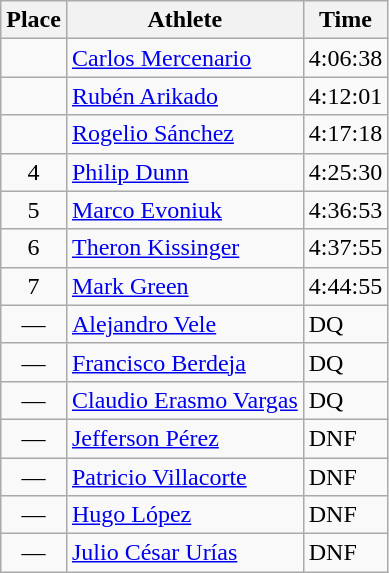<table class=wikitable>
<tr>
<th>Place</th>
<th>Athlete</th>
<th>Time</th>
</tr>
<tr>
<td align=center></td>
<td><a href='#'>Carlos Mercenario</a> </td>
<td>4:06:38</td>
</tr>
<tr>
<td align=center></td>
<td><a href='#'>Rubén Arikado</a> </td>
<td>4:12:01</td>
</tr>
<tr>
<td align=center></td>
<td><a href='#'>Rogelio Sánchez</a> </td>
<td>4:17:18</td>
</tr>
<tr>
<td align=center>4</td>
<td><a href='#'>Philip Dunn</a> </td>
<td>4:25:30</td>
</tr>
<tr>
<td align=center>5</td>
<td><a href='#'>Marco Evoniuk</a> </td>
<td>4:36:53</td>
</tr>
<tr>
<td align=center>6</td>
<td><a href='#'>Theron Kissinger</a> </td>
<td>4:37:55</td>
</tr>
<tr>
<td align=center>7</td>
<td><a href='#'>Mark Green</a> </td>
<td>4:44:55</td>
</tr>
<tr>
<td align=center>—</td>
<td><a href='#'>Alejandro Vele</a> </td>
<td>DQ</td>
</tr>
<tr>
<td align=center>—</td>
<td><a href='#'>Francisco Berdeja</a> </td>
<td>DQ</td>
</tr>
<tr>
<td align=center>—</td>
<td><a href='#'>Claudio Erasmo Vargas</a> </td>
<td>DQ</td>
</tr>
<tr>
<td align=center>—</td>
<td><a href='#'>Jefferson Pérez</a> </td>
<td>DNF</td>
</tr>
<tr>
<td align=center>—</td>
<td><a href='#'>Patricio Villacorte</a> </td>
<td>DNF</td>
</tr>
<tr>
<td align=center>—</td>
<td><a href='#'>Hugo López</a> </td>
<td>DNF</td>
</tr>
<tr>
<td align=center>—</td>
<td><a href='#'>Julio César Urías</a> </td>
<td>DNF</td>
</tr>
</table>
